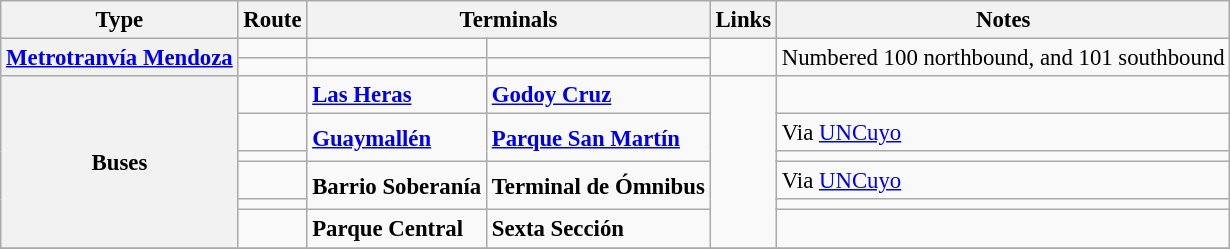<table class="wikitable sortable sticky-header" style="font-size: 95%;" |>
<tr>
<th>Type</th>
<th>Route</th>
<th class="unsortable" colspan="2">Terminals</th>
<th class="unsortable">Links</th>
<th class="unsortable">Notes</th>
</tr>
<tr>
<th rowspan="2"><a href='#'>Metrotranvía Mendoza</a></th>
<td style="text-align:center; vertical-align:top;"><strong></strong></td>
<td><strong></strong></td>
<td><strong></strong></td>
<td rowspan="2"></td>
<td rowspan="2">Numbered 100 northbound, and 101 southbound</td>
</tr>
<tr>
<td style="text-align:center; vertical-align:top;"><strong></strong></td>
<td><strong></strong></td>
<td><strong></strong></td>
</tr>
<tr>
<th rowspan="6">Buses</th>
<td style="text-align:center; vertical-align:top;"><strong></strong></td>
<td><strong><a href='#'>Las Heras</a></strong></td>
<td><strong><a href='#'>Godoy Cruz</a></strong></td>
<td rowspan="6"></td>
<td></td>
</tr>
<tr>
<td style="text-align:center; vertical-align:top;"><strong></strong></td>
<td rowspan="2"><strong><a href='#'>Guaymallén</a></strong></td>
<td rowspan="2"><strong><a href='#'>Parque San Martín</a></strong></td>
<td>Via <a href='#'>UNCuyo</a></td>
</tr>
<tr>
<td style="text-align:center; vertical-align:top;"><strong></strong></td>
<td></td>
</tr>
<tr>
<td style="text-align:center; vertical-align:top;"><strong></strong></td>
<td rowspan="2"><strong>Barrio Soberanía</strong></td>
<td rowspan="2"><strong>Terminal de Ómnibus</strong></td>
<td>Via <a href='#'>UNCuyo</a></td>
</tr>
<tr>
<td style="text-align:center; vertical-align:top;"><strong></strong></td>
<td></td>
</tr>
<tr>
<td style="text-align:center; vertical-align:top;"><strong></strong></td>
<td><strong>Parque Central</strong></td>
<td><strong>Sexta Sección</strong></td>
<td></td>
</tr>
<tr>
</tr>
</table>
